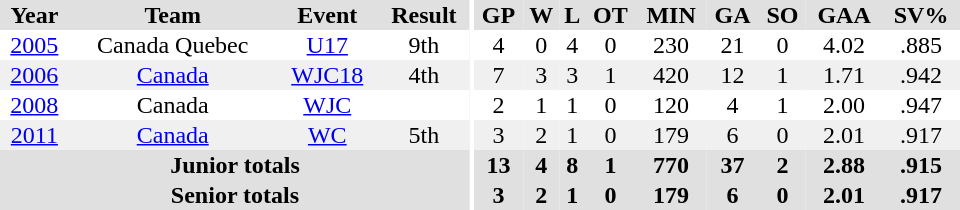<table border="0" cellpadding="1" cellspacing="0" ID="Table3" style="text-align:center; width:40em">
<tr ALIGN="center" bgcolor="#e0e0e0">
<th>Year</th>
<th>Team</th>
<th>Event</th>
<th>Result</th>
<th rowspan="99" bgcolor="#ffffff"></th>
<th>GP</th>
<th>W</th>
<th>L</th>
<th>OT</th>
<th>MIN</th>
<th>GA</th>
<th>SO</th>
<th>GAA</th>
<th>SV%</th>
</tr>
<tr>
<td><a href='#'>2005</a></td>
<td>Canada Quebec</td>
<td><a href='#'>U17</a></td>
<td>9th</td>
<td>4</td>
<td>0</td>
<td>4</td>
<td>0</td>
<td>230</td>
<td>21</td>
<td>0</td>
<td>4.02</td>
<td>.885</td>
</tr>
<tr ALIGN="center"   bgcolor="#f0f0f0">
<td><a href='#'>2006</a></td>
<td><a href='#'>Canada</a></td>
<td><a href='#'>WJC18</a></td>
<td>4th</td>
<td>7</td>
<td>3</td>
<td>3</td>
<td>1</td>
<td>420</td>
<td>12</td>
<td>1</td>
<td>1.71</td>
<td>.942</td>
</tr>
<tr>
<td><a href='#'>2008</a></td>
<td>Canada</td>
<td><a href='#'>WJC</a></td>
<td></td>
<td>2</td>
<td>1</td>
<td>1</td>
<td>0</td>
<td>120</td>
<td>4</td>
<td>1</td>
<td>2.00</td>
<td>.947</td>
</tr>
<tr bgcolor="#f0f0f0">
<td><a href='#'>2011</a></td>
<td><a href='#'>Canada</a></td>
<td><a href='#'>WC</a></td>
<td>5th</td>
<td>3</td>
<td>2</td>
<td>1</td>
<td>0</td>
<td>179</td>
<td>6</td>
<td>0</td>
<td>2.01</td>
<td>.917</td>
</tr>
<tr ALIGN="center" bgcolor="#e0e0e0">
<th colspan=4>Junior totals</th>
<th>13</th>
<th>4</th>
<th>8</th>
<th>1</th>
<th>770</th>
<th>37</th>
<th>2</th>
<th>2.88</th>
<th>.915</th>
</tr>
<tr ALIGN="center" bgcolor="#e0e0e0">
<th colspan=4>Senior totals</th>
<th>3</th>
<th>2</th>
<th>1</th>
<th>0</th>
<th>179</th>
<th>6</th>
<th>0</th>
<th>2.01</th>
<th>.917</th>
</tr>
</table>
